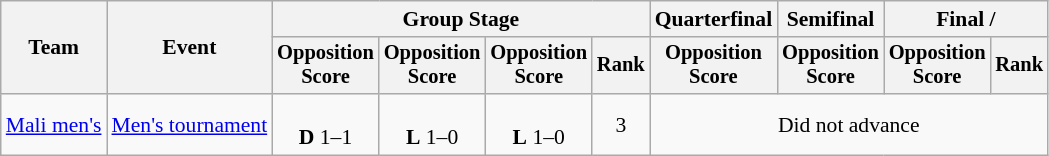<table class=wikitable style=font-size:90%;text-align:center>
<tr>
<th rowspan=2>Team</th>
<th rowspan=2>Event</th>
<th colspan=4>Group Stage</th>
<th>Quarterfinal</th>
<th>Semifinal</th>
<th colspan=2>Final / </th>
</tr>
<tr style=font-size:95%>
<th>Opposition<br>Score</th>
<th>Opposition<br>Score</th>
<th>Opposition<br>Score</th>
<th>Rank</th>
<th>Opposition<br>Score</th>
<th>Opposition<br>Score</th>
<th>Opposition<br>Score</th>
<th>Rank</th>
</tr>
<tr>
<td align=left><a href='#'>Mali men's</a></td>
<td align=left><a href='#'>Men's tournament</a></td>
<td><br><strong>D</strong> 1–1</td>
<td><br><strong>L</strong> 1–0</td>
<td><br><strong>L</strong> 1–0</td>
<td>3</td>
<td colspan="5">Did not advance</td>
</tr>
</table>
